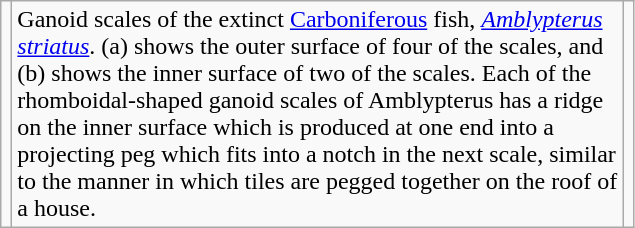<table class="wikitable">
<tr>
<td><br><br> </td>
<td width=400px>Ganoid scales of the extinct <a href='#'>Carboniferous</a> fish, <em><a href='#'>Amblypterus striatus</a></em>. (a) shows the outer surface of four of the scales, and (b) shows the inner surface of two of the scales. Each of the rhomboidal-shaped ganoid scales of Amblypterus has a ridge on the inner surface which is produced at one end into a projecting peg which fits into a notch in the next scale, similar to the manner in which tiles are pegged together on the roof of a house.</td>
<td></td>
</tr>
</table>
